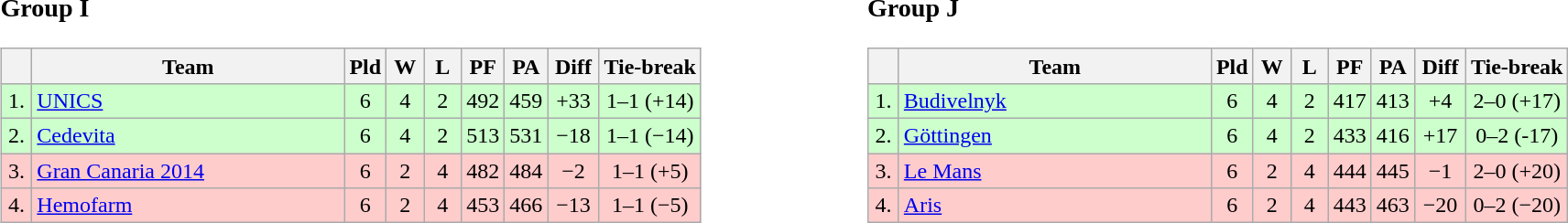<table>
<tr>
<td style="vertical-align:top; width:33%;"><br><h3>Group I</h3><table class="wikitable" style="text-align:center">
<tr>
<th width=15></th>
<th width=220>Team</th>
<th width=20>Pld</th>
<th width=20>W</th>
<th width=20>L</th>
<th width=20>PF</th>
<th width=20>PA</th>
<th width=30>Diff</th>
<th>Tie-break</th>
</tr>
<tr style="background:#ccffcc;">
<td>1.</td>
<td align=left> <a href='#'>UNICS</a></td>
<td>6</td>
<td>4</td>
<td>2</td>
<td>492</td>
<td>459</td>
<td>+33</td>
<td>1–1 (+14)</td>
</tr>
<tr style="background:#ccffcc;">
<td>2.</td>
<td align=left> <a href='#'>Cedevita</a></td>
<td>6</td>
<td>4</td>
<td>2</td>
<td>513</td>
<td>531</td>
<td>−18</td>
<td>1–1 (−14)</td>
</tr>
<tr style="background:#ffcccc;">
<td>3.</td>
<td align=left> <a href='#'>Gran Canaria 2014</a></td>
<td>6</td>
<td>2</td>
<td>4</td>
<td>482</td>
<td>484</td>
<td>−2</td>
<td>1–1 (+5)</td>
</tr>
<tr style="background:#ffcccc;">
<td>4.</td>
<td align=left> <a href='#'>Hemofarm</a></td>
<td>6</td>
<td>2</td>
<td>4</td>
<td>453</td>
<td>466</td>
<td>−13</td>
<td>1–1 (−5)</td>
</tr>
</table>
</td>
<td style="vertical-align:top; width:33%;"><br><h3>Group J</h3><table class="wikitable" style="text-align:center">
<tr>
<th width=15></th>
<th width=220>Team</th>
<th width=20>Pld</th>
<th width=20>W</th>
<th width=20>L</th>
<th width=20>PF</th>
<th width=20>PA</th>
<th width=30>Diff</th>
<th>Tie-break</th>
</tr>
<tr style="background:#ccffcc;">
<td>1.</td>
<td align=left> <a href='#'>Budivelnyk</a></td>
<td>6</td>
<td>4</td>
<td>2</td>
<td>417</td>
<td>413</td>
<td>+4</td>
<td>2–0 (+17)</td>
</tr>
<tr style="background:#ccffcc;">
<td>2.</td>
<td align=left> <a href='#'>Göttingen</a></td>
<td>6</td>
<td>4</td>
<td>2</td>
<td>433</td>
<td>416</td>
<td>+17</td>
<td>0–2 (-17)</td>
</tr>
<tr style="background:#ffcccc;">
<td>3.</td>
<td align=left> <a href='#'>Le Mans</a></td>
<td>6</td>
<td>2</td>
<td>4</td>
<td>444</td>
<td>445</td>
<td>−1</td>
<td>2–0 (+20)</td>
</tr>
<tr style="background:#ffcccc;">
<td>4.</td>
<td align=left> <a href='#'>Aris</a></td>
<td>6</td>
<td>2</td>
<td>4</td>
<td>443</td>
<td>463</td>
<td>−20</td>
<td>0–2 (−20)</td>
</tr>
</table>
</td>
</tr>
</table>
